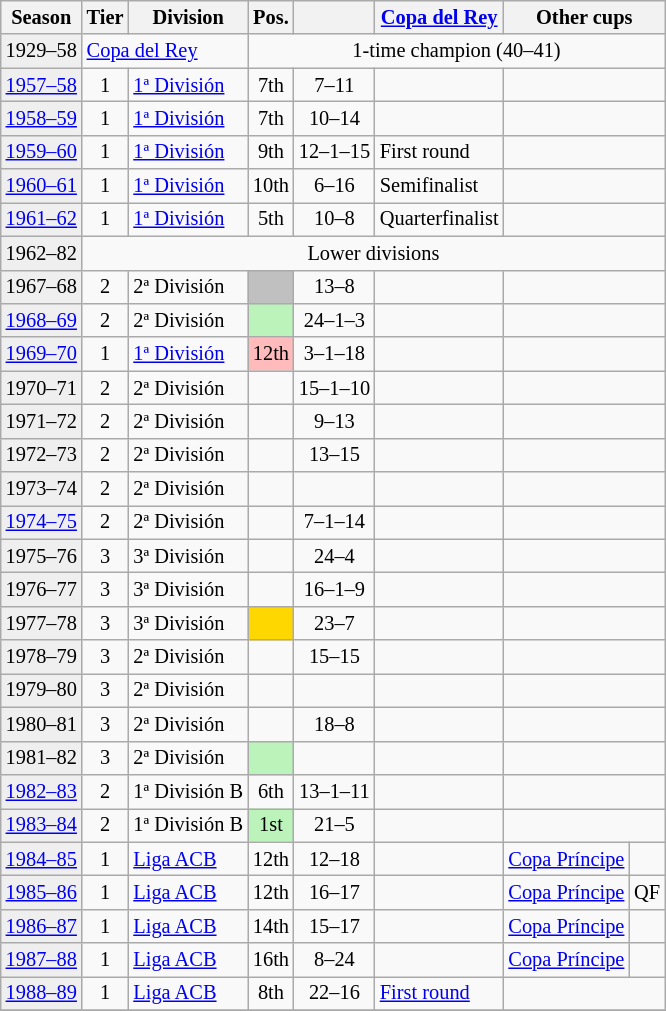<table class="wikitable" style="font-size:85%; text-align:center">
<tr>
<th>Season</th>
<th>Tier</th>
<th>Division</th>
<th>Pos.</th>
<th></th>
<th><a href='#'>Copa del Rey</a></th>
<th colspan=2>Other cups</th>
</tr>
<tr>
<td bgcolor=#efefef>1929–58</td>
<td align=left colspan=2><a href='#'>Copa del Rey</a></td>
<td colspan=7>1-time champion (40–41)</td>
</tr>
<tr>
<td bgcolor=#efefef><a href='#'>1957–58</a></td>
<td>1</td>
<td align=left><a href='#'>1ª División</a></td>
<td>7th</td>
<td>7–11</td>
<td></td>
<td colspan=2></td>
</tr>
<tr>
<td bgcolor=#efefef><a href='#'>1958–59</a></td>
<td>1</td>
<td align=left><a href='#'>1ª División</a></td>
<td>7th</td>
<td>10–14</td>
<td></td>
<td colspan=2></td>
</tr>
<tr>
<td bgcolor=#efefef><a href='#'>1959–60</a></td>
<td>1</td>
<td align=left><a href='#'>1ª División</a></td>
<td>9th</td>
<td>12–1–15</td>
<td align=left>First round</td>
<td colspan=2></td>
</tr>
<tr>
<td bgcolor=#efefef><a href='#'>1960–61</a></td>
<td>1</td>
<td align=left><a href='#'>1ª División</a></td>
<td>10th</td>
<td>6–16</td>
<td align=left>Semifinalist</td>
<td colspan=2></td>
</tr>
<tr>
<td bgcolor=#efefef><a href='#'>1961–62</a></td>
<td>1</td>
<td align=left><a href='#'>1ª División</a></td>
<td>5th</td>
<td>10–8</td>
<td align=left>Quarterfinalist</td>
<td colspan=2></td>
</tr>
<tr>
<td bgcolor=#efefef>1962–82</td>
<td colspan=9>Lower divisions</td>
</tr>
<tr>
<td bgcolor=#efefef>1967–68</td>
<td>2</td>
<td align=left>2ª División</td>
<td bgcolor=silver></td>
<td>13–8</td>
<td></td>
<td colspan=2></td>
</tr>
<tr>
<td bgcolor=#efefef><a href='#'>1968–69</a></td>
<td>2</td>
<td align=left>2ª División</td>
<td bgcolor=#BBF3BB></td>
<td>24–1–3</td>
<td></td>
<td colspan=2></td>
</tr>
<tr>
<td bgcolor=#efefef><a href='#'>1969–70</a></td>
<td>1</td>
<td align=left><a href='#'>1ª División</a></td>
<td bgcolor=#FFBBBB>12th</td>
<td>3–1–18</td>
<td></td>
<td colspan=2></td>
</tr>
<tr>
<td bgcolor=#efefef>1970–71</td>
<td>2</td>
<td align=left>2ª División</td>
<td></td>
<td>15–1–10</td>
<td></td>
<td colspan=2></td>
</tr>
<tr>
<td bgcolor=#efefef>1971–72</td>
<td>2</td>
<td align=left>2ª División</td>
<td></td>
<td>9–13</td>
<td></td>
<td colspan=2></td>
</tr>
<tr>
<td bgcolor=#efefef>1972–73</td>
<td>2</td>
<td align=left>2ª División</td>
<td></td>
<td>13–15</td>
<td></td>
<td colspan=2></td>
</tr>
<tr>
<td bgcolor=#efefef>1973–74</td>
<td>2</td>
<td align=left>2ª División</td>
<td></td>
<td></td>
<td></td>
<td colspan=2></td>
</tr>
<tr>
<td bgcolor=#efefef><a href='#'>1974–75</a></td>
<td>2</td>
<td align=left>2ª División</td>
<td></td>
<td>7–1–14</td>
<td></td>
<td colspan=2></td>
</tr>
<tr>
<td bgcolor=#efefef>1975–76</td>
<td>3</td>
<td align=left>3ª División</td>
<td></td>
<td>24–4</td>
<td></td>
<td colspan=2></td>
</tr>
<tr>
<td bgcolor=#efefef>1976–77</td>
<td>3</td>
<td align=left>3ª División</td>
<td></td>
<td>16–1–9</td>
<td></td>
<td colspan=2></td>
</tr>
<tr>
<td bgcolor=#efefef>1977–78</td>
<td>3</td>
<td align=left>3ª División</td>
<td bgcolor=gold></td>
<td>23–7</td>
<td></td>
<td colspan=2></td>
</tr>
<tr>
<td bgcolor=#efefef>1978–79</td>
<td>3</td>
<td align=left>2ª División</td>
<td></td>
<td>15–15</td>
<td></td>
<td colspan=2></td>
</tr>
<tr>
<td bgcolor=#efefef>1979–80</td>
<td>3</td>
<td align=left>2ª División</td>
<td></td>
<td></td>
<td></td>
<td colspan=2></td>
</tr>
<tr>
<td bgcolor=#efefef>1980–81</td>
<td>3</td>
<td align=left>2ª División</td>
<td></td>
<td>18–8</td>
<td></td>
<td colspan=2></td>
</tr>
<tr>
<td bgcolor=#efefef>1981–82</td>
<td>3</td>
<td align=left>2ª División</td>
<td bgcolor=#BBF3BB></td>
<td></td>
<td></td>
<td colspan=2></td>
</tr>
<tr>
<td bgcolor=#efefef><a href='#'>1982–83</a></td>
<td>2</td>
<td>1ª División B</td>
<td>6th</td>
<td>13–1–11</td>
<td></td>
<td colspan=2></td>
</tr>
<tr>
<td bgcolor=#efefef><a href='#'>1983–84</a></td>
<td>2</td>
<td>1ª División B</td>
<td bgcolor=#BBF3BB>1st</td>
<td>21–5</td>
<td></td>
<td colspan=2></td>
</tr>
<tr>
<td bgcolor=#efefef><a href='#'>1984–85</a></td>
<td>1</td>
<td align=left><a href='#'>Liga ACB</a></td>
<td>12th</td>
<td>12–18</td>
<td></td>
<td align=left><a href='#'>Copa Príncipe</a></td>
<td></td>
</tr>
<tr>
<td bgcolor=#efefef><a href='#'>1985–86</a></td>
<td>1</td>
<td align=left><a href='#'>Liga ACB</a></td>
<td>12th</td>
<td>16–17</td>
<td></td>
<td align=left><a href='#'>Copa Príncipe</a></td>
<td>QF</td>
</tr>
<tr>
<td bgcolor=#efefef><a href='#'>1986–87</a></td>
<td>1</td>
<td align=left><a href='#'>Liga ACB</a></td>
<td>14th</td>
<td>15–17</td>
<td></td>
<td align=left><a href='#'>Copa Príncipe</a></td>
<td></td>
</tr>
<tr>
<td bgcolor=#efefef><a href='#'>1987–88</a></td>
<td>1</td>
<td align=left><a href='#'>Liga ACB</a></td>
<td>16th</td>
<td>8–24</td>
<td></td>
<td align=left><a href='#'>Copa Príncipe</a></td>
<td></td>
</tr>
<tr>
<td bgcolor=#efefef><a href='#'>1988–89</a></td>
<td>1</td>
<td align=left><a href='#'>Liga ACB</a></td>
<td>8th</td>
<td>22–16</td>
<td align=left><a href='#'>First round</a></td>
<td colspan=2></td>
</tr>
<tr>
</tr>
</table>
